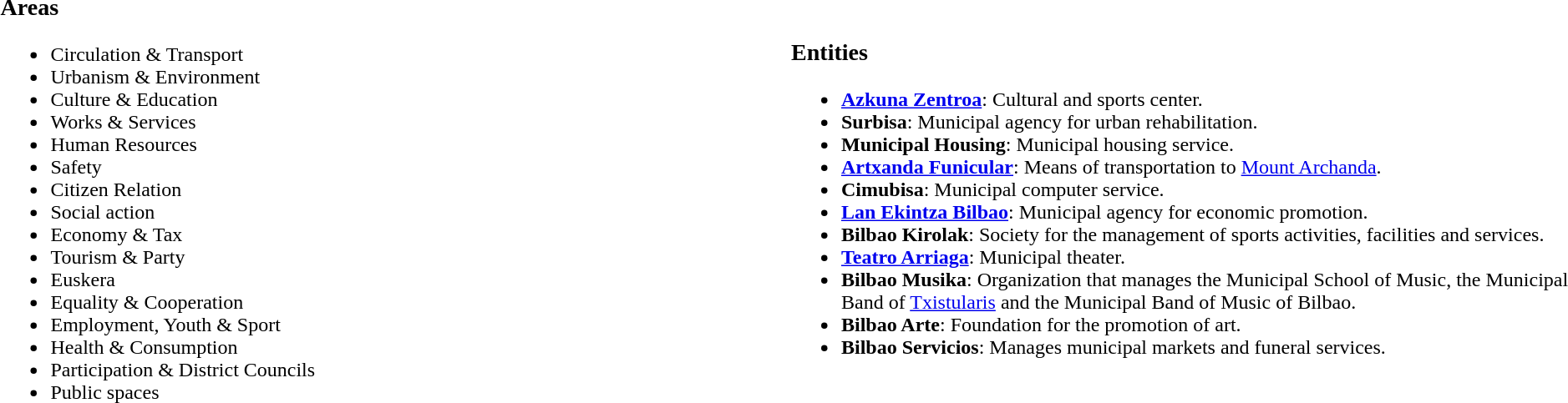<table width="100%">
<tr>
<td width="50%"><br><h3>Areas</h3><ul><li>Circulation & Transport</li><li>Urbanism & Environment</li><li>Culture & Education</li><li>Works & Services</li><li>Human Resources</li><li>Safety</li><li>Citizen Relation</li><li>Social action</li><li>Economy & Tax</li><li>Tourism & Party</li><li>Euskera</li><li>Equality & Cooperation</li><li>Employment, Youth & Sport</li><li>Health & Consumption</li><li>Participation & District Councils</li><li>Public spaces</li></ul></td>
<td width="50%"><br><h3>Entities</h3><ul><li><strong><a href='#'>Azkuna Zentroa</a></strong>: Cultural and sports center.</li><li><strong>Surbisa</strong>: Municipal agency for urban rehabilitation.</li><li><strong>Municipal Housing</strong>: Municipal housing service.</li><li><strong><a href='#'>Artxanda Funicular</a></strong>: Means of transportation to <a href='#'>Mount Archanda</a>.</li><li><strong>Cimubisa</strong>: Municipal computer service.</li><li><strong><a href='#'>Lan Ekintza Bilbao</a></strong>: Municipal agency for economic promotion.</li><li><strong>Bilbao Kirolak</strong>: Society for the management of sports activities, facilities and services.</li><li><strong><a href='#'>Teatro Arriaga</a></strong>: Municipal theater.</li><li><strong>Bilbao Musika</strong>: Organization that manages the Municipal School of Music, the Municipal Band of <a href='#'>Txistularis</a> and the Municipal Band of Music of Bilbao.</li><li><strong>Bilbao Arte</strong>: Foundation for the promotion of art.</li><li><strong>Bilbao Servicios</strong>: Manages municipal markets and funeral services.</li></ul></td>
</tr>
</table>
